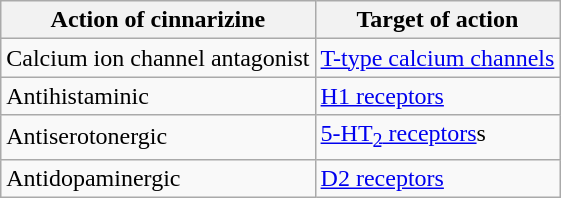<table class="wikitable">
<tr>
<th>Action of cinnarizine</th>
<th>Target of action</th>
</tr>
<tr>
<td>Calcium ion channel antagonist</td>
<td><a href='#'>T-type calcium channels</a></td>
</tr>
<tr>
<td>Antihistaminic</td>
<td><a href='#'>H1 receptors</a></td>
</tr>
<tr>
<td>Antiserotonergic</td>
<td><a href='#'>5-HT<sub>2</sub> receptors</a>s</td>
</tr>
<tr>
<td>Antidopaminergic</td>
<td><a href='#'>D2 receptors</a></td>
</tr>
</table>
